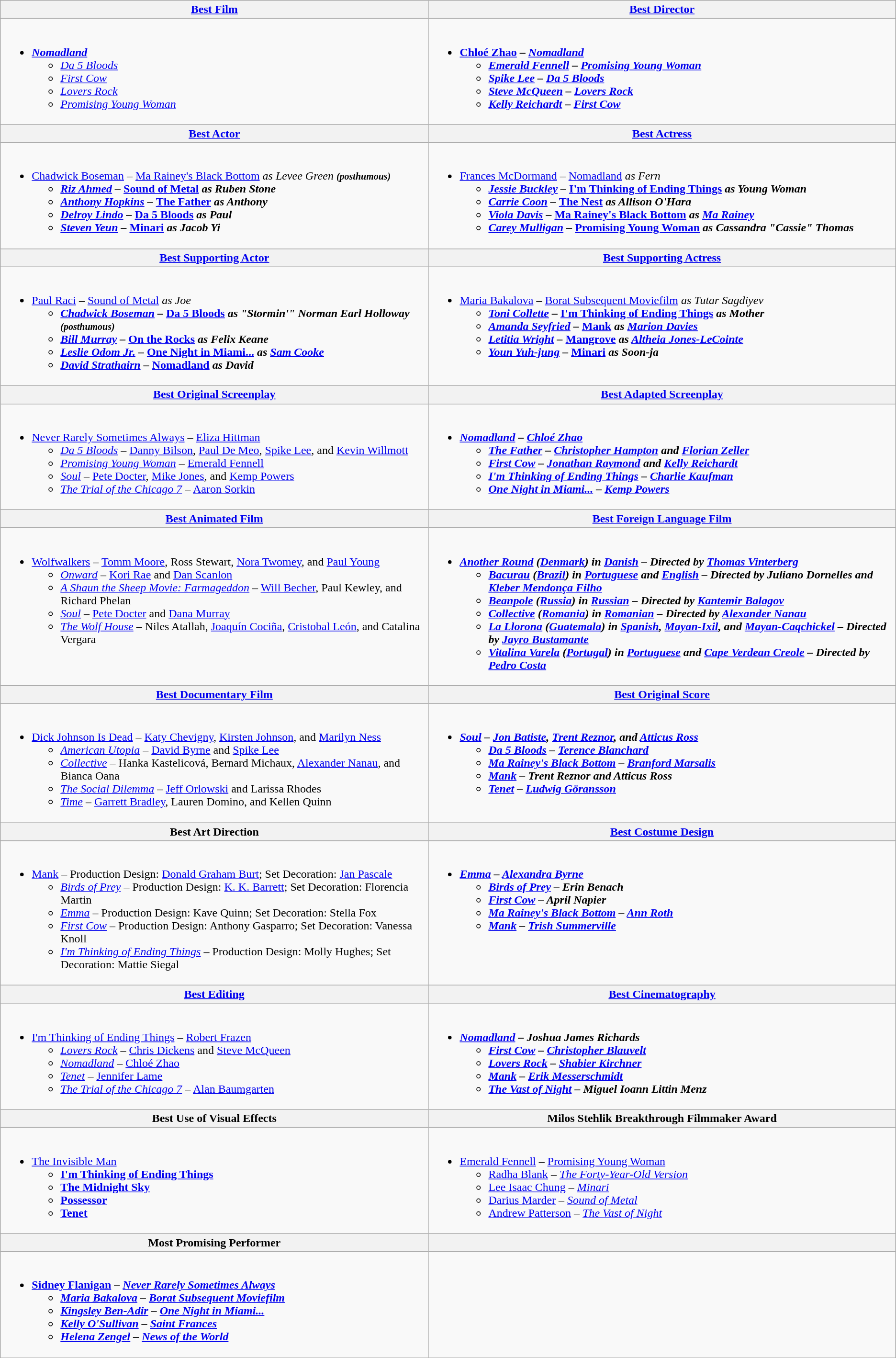<table class="wikitable">
<tr>
<th><a href='#'>Best Film</a></th>
<th><a href='#'>Best Director</a></th>
</tr>
<tr>
<td valign="top"><br><ul><li><strong><em><a href='#'>Nomadland</a></em></strong><ul><li><em><a href='#'>Da 5 Bloods</a></em></li><li><em><a href='#'>First Cow</a></em></li><li><em><a href='#'>Lovers Rock</a></em></li><li><em><a href='#'>Promising Young Woman</a></em></li></ul></li></ul></td>
<td valign="top"><br><ul><li><strong><a href='#'>Chloé Zhao</a> – <em><a href='#'>Nomadland</a><strong><em><ul><li><a href='#'>Emerald Fennell</a> – </em><a href='#'>Promising Young Woman</a><em></li><li><a href='#'>Spike Lee</a> – </em><a href='#'>Da 5 Bloods</a><em></li><li><a href='#'>Steve McQueen</a> – </em><a href='#'>Lovers Rock</a><em></li><li><a href='#'>Kelly Reichardt</a> – </em><a href='#'>First Cow</a><em></li></ul></li></ul></td>
</tr>
<tr>
<th><a href='#'>Best Actor</a></th>
<th><a href='#'>Best Actress</a></th>
</tr>
<tr>
<td valign="top"><br><ul><li></strong><a href='#'>Chadwick Boseman</a> – </em><a href='#'>Ma Rainey's Black Bottom</a><em> as Levee Green<strong> <small>(posthumous)</small><ul><li><a href='#'>Riz Ahmed</a> – </em><a href='#'>Sound of Metal</a><em> as Ruben Stone</li><li><a href='#'>Anthony Hopkins</a> – </em><a href='#'>The Father</a><em> as Anthony</li><li><a href='#'>Delroy Lindo</a> – </em><a href='#'>Da 5 Bloods</a><em> as Paul</li><li><a href='#'>Steven Yeun</a> – </em><a href='#'>Minari</a><em> as Jacob Yi</li></ul></li></ul></td>
<td valign="top"><br><ul><li></strong><a href='#'>Frances McDormand</a> – </em><a href='#'>Nomadland</a><em> as Fern<strong><ul><li><a href='#'>Jessie Buckley</a> – </em><a href='#'>I'm Thinking of Ending Things</a><em> as Young Woman</li><li><a href='#'>Carrie Coon</a> – </em><a href='#'>The Nest</a><em> as Allison O'Hara</li><li><a href='#'>Viola Davis</a> – </em><a href='#'>Ma Rainey's Black Bottom</a><em> as <a href='#'>Ma Rainey</a></li><li><a href='#'>Carey Mulligan</a> – </em><a href='#'>Promising Young Woman</a><em> as Cassandra "Cassie" Thomas</li></ul></li></ul></td>
</tr>
<tr>
<th><a href='#'>Best Supporting Actor</a></th>
<th><a href='#'>Best Supporting Actress</a></th>
</tr>
<tr>
<td valign="top"><br><ul><li></strong><a href='#'>Paul Raci</a> – </em><a href='#'>Sound of Metal</a><em> as Joe<strong><ul><li><a href='#'>Chadwick Boseman</a> – </em><a href='#'>Da 5 Bloods</a><em> as "Stormin'" Norman Earl Holloway <small>(posthumous)</small></li><li><a href='#'>Bill Murray</a> – </em><a href='#'>On the Rocks</a><em> as Felix Keane</li><li><a href='#'>Leslie Odom Jr.</a> – </em><a href='#'>One Night in Miami...</a><em> as <a href='#'>Sam Cooke</a></li><li><a href='#'>David Strathairn</a> – </em><a href='#'>Nomadland</a><em> as David</li></ul></li></ul></td>
<td valign="top"><br><ul><li></strong><a href='#'>Maria Bakalova</a> – </em><a href='#'>Borat Subsequent Moviefilm</a><em> as Tutar Sagdiyev<strong><ul><li><a href='#'>Toni Collette</a> – </em><a href='#'>I'm Thinking of Ending Things</a><em> as Mother</li><li><a href='#'>Amanda Seyfried</a> – </em><a href='#'>Mank</a><em> as <a href='#'>Marion Davies</a></li><li><a href='#'>Letitia Wright</a> – </em><a href='#'>Mangrove</a><em> as <a href='#'>Altheia Jones-LeCointe</a></li><li><a href='#'>Youn Yuh-jung</a> – </em><a href='#'>Minari</a><em> as Soon-ja</li></ul></li></ul></td>
</tr>
<tr>
<th><a href='#'>Best Original Screenplay</a></th>
<th><a href='#'>Best Adapted Screenplay</a></th>
</tr>
<tr>
<td valign="top"><br><ul><li></em></strong><a href='#'>Never Rarely Sometimes Always</a></em> – <a href='#'>Eliza Hittman</a></strong><ul><li><em><a href='#'>Da 5 Bloods</a></em> – <a href='#'>Danny Bilson</a>, <a href='#'>Paul De Meo</a>, <a href='#'>Spike Lee</a>, and <a href='#'>Kevin Willmott</a></li><li><em><a href='#'>Promising Young Woman</a></em> – <a href='#'>Emerald Fennell</a></li><li><em><a href='#'>Soul</a></em> – <a href='#'>Pete Docter</a>, <a href='#'>Mike Jones</a>, and <a href='#'>Kemp Powers</a></li><li><em><a href='#'>The Trial of the Chicago 7</a></em> – <a href='#'>Aaron Sorkin</a></li></ul></li></ul></td>
<td valign="top"><br><ul><li><strong><em><a href='#'>Nomadland</a><em> – <a href='#'>Chloé Zhao</a><strong><ul><li></em><a href='#'>The Father</a><em> – <a href='#'>Christopher Hampton</a> and <a href='#'>Florian Zeller</a></li><li></em><a href='#'>First Cow</a><em> – <a href='#'>Jonathan Raymond</a> and <a href='#'>Kelly Reichardt</a></li><li></em><a href='#'>I'm Thinking of Ending Things</a><em> – <a href='#'>Charlie Kaufman</a></li><li></em><a href='#'>One Night in Miami...</a><em> – <a href='#'>Kemp Powers</a></li></ul></li></ul></td>
</tr>
<tr>
<th><a href='#'>Best Animated Film</a></th>
<th><a href='#'>Best Foreign Language Film</a></th>
</tr>
<tr>
<td valign="top"><br><ul><li></em></strong><a href='#'>Wolfwalkers</a></em> – <a href='#'>Tomm Moore</a>, Ross Stewart, <a href='#'>Nora Twomey</a>, and <a href='#'>Paul Young</a></strong><ul><li><em><a href='#'>Onward</a></em> – <a href='#'>Kori Rae</a> and <a href='#'>Dan Scanlon</a></li><li><em><a href='#'>A Shaun the Sheep Movie: Farmageddon</a></em> – <a href='#'>Will Becher</a>, Paul Kewley, and Richard Phelan</li><li><em><a href='#'>Soul</a></em> – <a href='#'>Pete Docter</a> and <a href='#'>Dana Murray</a></li><li><em><a href='#'>The Wolf House</a></em> – Niles Atallah, <a href='#'>Joaquín Cociña</a>, <a href='#'>Cristobal León</a>, and Catalina Vergara</li></ul></li></ul></td>
<td valign="top"><br><ul><li><strong><em><a href='#'>Another Round</a><em> (<a href='#'>Denmark</a>) in <a href='#'>Danish</a> – Directed by <a href='#'>Thomas Vinterberg</a><strong><ul><li></em><a href='#'>Bacurau</a><em> (<a href='#'>Brazil</a>) in <a href='#'>Portuguese</a> and <a href='#'>English</a> – Directed by Juliano Dornelles and <a href='#'>Kleber Mendonça Filho</a></li><li></em><a href='#'>Beanpole</a><em> (<a href='#'>Russia</a>) in <a href='#'>Russian</a> – Directed by <a href='#'>Kantemir Balagov</a></li><li></em><a href='#'>Collective</a><em> (<a href='#'>Romania</a>) in <a href='#'>Romanian</a> – Directed by <a href='#'>Alexander Nanau</a></li><li></em><a href='#'>La Llorona</a><em> (<a href='#'>Guatemala</a>) in <a href='#'>Spanish</a>, <a href='#'>Mayan-Ixil</a>, and <a href='#'>Mayan-Caqchickel</a> – Directed by <a href='#'>Jayro Bustamante</a></li><li></em><a href='#'>Vitalina Varela</a><em> (<a href='#'>Portugal</a>) in <a href='#'>Portuguese</a> and <a href='#'>Cape Verdean Creole</a> – Directed by <a href='#'>Pedro Costa</a></li></ul></li></ul></td>
</tr>
<tr>
<th><a href='#'>Best Documentary Film</a></th>
<th><a href='#'>Best Original Score</a></th>
</tr>
<tr>
<td valign="top"><br><ul><li></em></strong><a href='#'>Dick Johnson Is Dead</a></em> – <a href='#'>Katy Chevigny</a>, <a href='#'>Kirsten Johnson</a>, and <a href='#'>Marilyn Ness</a></strong><ul><li><em><a href='#'>American Utopia</a></em> – <a href='#'>David Byrne</a> and <a href='#'>Spike Lee</a></li><li><em><a href='#'>Collective</a></em> – Hanka Kastelicová, Bernard Michaux, <a href='#'>Alexander Nanau</a>, and Bianca Oana</li><li><em><a href='#'>The Social Dilemma</a></em> – <a href='#'>Jeff Orlowski</a> and Larissa Rhodes</li><li><em><a href='#'>Time</a></em> – <a href='#'>Garrett Bradley</a>, Lauren Domino, and Kellen Quinn</li></ul></li></ul></td>
<td valign="top"><br><ul><li><strong><em><a href='#'>Soul</a><em> – <a href='#'>Jon Batiste</a>, <a href='#'>Trent Reznor</a>, and <a href='#'>Atticus Ross</a><strong><ul><li></em><a href='#'>Da 5 Bloods</a><em> – <a href='#'>Terence Blanchard</a></li><li></em><a href='#'>Ma Rainey's Black Bottom</a><em> – <a href='#'>Branford Marsalis</a></li><li></em><a href='#'>Mank</a><em> – Trent Reznor and Atticus Ross</li><li></em><a href='#'>Tenet</a><em> – <a href='#'>Ludwig Göransson</a></li></ul></li></ul></td>
</tr>
<tr>
<th>Best Art Direction</th>
<th><a href='#'>Best Costume Design</a></th>
</tr>
<tr>
<td valign="top"><br><ul><li></em></strong><a href='#'>Mank</a></em> – Production Design: <a href='#'>Donald Graham Burt</a>; Set Decoration: <a href='#'>Jan Pascale</a></strong><ul><li><em><a href='#'>Birds of Prey</a></em> – Production Design: <a href='#'>K. K. Barrett</a>; Set Decoration: Florencia Martin</li><li><em><a href='#'>Emma</a></em> – Production Design: Kave Quinn; Set Decoration: Stella Fox</li><li><em><a href='#'>First Cow</a></em> – Production Design: Anthony Gasparro; Set Decoration: Vanessa Knoll</li><li><em><a href='#'>I'm Thinking of Ending Things</a></em> – Production Design: Molly Hughes; Set Decoration: Mattie Siegal</li></ul></li></ul></td>
<td valign="top"><br><ul><li><strong><em><a href='#'>Emma</a><em> – <a href='#'>Alexandra Byrne</a><strong><ul><li></em><a href='#'>Birds of Prey</a><em> – Erin Benach</li><li></em><a href='#'>First Cow</a><em> – April Napier</li><li></em><a href='#'>Ma Rainey's Black Bottom</a><em> – <a href='#'>Ann Roth</a></li><li></em><a href='#'>Mank</a><em> – <a href='#'>Trish Summerville</a></li></ul></li></ul></td>
</tr>
<tr>
<th><a href='#'>Best Editing</a></th>
<th><a href='#'>Best Cinematography</a></th>
</tr>
<tr>
<td valign="top"><br><ul><li></em></strong><a href='#'>I'm Thinking of Ending Things</a></em> – <a href='#'>Robert Frazen</a></strong><ul><li><em><a href='#'>Lovers Rock</a></em> – <a href='#'>Chris Dickens</a> and <a href='#'>Steve McQueen</a></li><li><em><a href='#'>Nomadland</a></em> – <a href='#'>Chloé Zhao</a></li><li><em><a href='#'>Tenet</a></em> – <a href='#'>Jennifer Lame</a></li><li><em><a href='#'>The Trial of the Chicago 7</a></em> – <a href='#'>Alan Baumgarten</a></li></ul></li></ul></td>
<td valign="top"><br><ul><li><strong><em><a href='#'>Nomadland</a><em> – Joshua James Richards<strong><ul><li></em><a href='#'>First Cow</a><em> – <a href='#'>Christopher Blauvelt</a></li><li></em><a href='#'>Lovers Rock</a><em> – <a href='#'>Shabier Kirchner</a></li><li></em><a href='#'>Mank</a><em> – <a href='#'>Erik Messerschmidt</a></li><li></em><a href='#'>The Vast of Night</a><em> – Miguel Ioann Littin Menz</li></ul></li></ul></td>
</tr>
<tr>
<th>Best Use of Visual Effects</th>
<th>Milos Stehlik Breakthrough Filmmaker Award</th>
</tr>
<tr>
<td valign="top"><br><ul><li></em></strong><a href='#'>The Invisible Man</a><strong><em><ul><li></em><a href='#'>I'm Thinking of Ending Things</a><em></li><li></em><a href='#'>The Midnight Sky</a><em></li><li></em><a href='#'>Possessor</a><em></li><li></em><a href='#'>Tenet</a><em></li></ul></li></ul></td>
<td valign="top"><br><ul><li></strong><a href='#'>Emerald Fennell</a> – </em><a href='#'>Promising Young Woman</a></em></strong><ul><li><a href='#'>Radha Blank</a> – <em><a href='#'>The Forty-Year-Old Version</a></em></li><li><a href='#'>Lee Isaac Chung</a> – <em><a href='#'>Minari</a></em></li><li><a href='#'>Darius Marder</a> – <em><a href='#'>Sound of Metal</a></em></li><li><a href='#'>Andrew Patterson</a> – <em><a href='#'>The Vast of Night</a></em></li></ul></li></ul></td>
</tr>
<tr>
<th>Most Promising Performer</th>
<th></th>
</tr>
<tr>
<td valign="top"><br><ul><li><strong><a href='#'>Sidney Flanigan</a> – <em><a href='#'>Never Rarely Sometimes Always</a><strong><em><ul><li><a href='#'>Maria Bakalova</a> – </em><a href='#'>Borat Subsequent Moviefilm</a><em></li><li><a href='#'>Kingsley Ben-Adir</a> – </em><a href='#'>One Night in Miami...</a><em></li><li><a href='#'>Kelly O'Sullivan</a> – </em><a href='#'>Saint Frances</a><em></li><li><a href='#'>Helena Zengel</a> – </em><a href='#'>News of the World</a><em></li></ul></li></ul></td>
<td valign="top"></td>
</tr>
</table>
